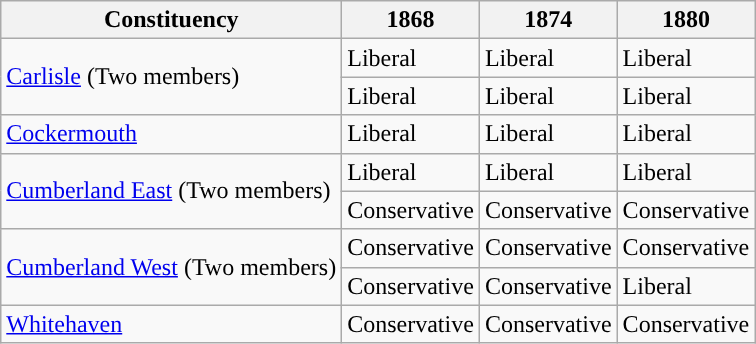<table class="wikitable">
<tr>
<th>Constituency</th>
<th>1868</th>
<th>1874</th>
<th>1880</th>
</tr>
<tr>
<td rowspan="2"><a href='#'>Carlisle</a> (Two members)</td>
<td>Liberal</td>
<td>Liberal</td>
<td>Liberal</td>
</tr>
<tr>
<td>Liberal</td>
<td>Liberal</td>
<td>Liberal</td>
</tr>
<tr>
<td><a href='#'>Cockermouth</a></td>
<td>Liberal</td>
<td>Liberal</td>
<td>Liberal</td>
</tr>
<tr>
<td rowspan="2"><a href='#'>Cumberland East</a> (Two members)</td>
<td>Liberal</td>
<td>Liberal</td>
<td>Liberal</td>
</tr>
<tr>
<td>Conservative</td>
<td>Conservative</td>
<td>Conservative</td>
</tr>
<tr>
<td rowspan="2"><a href='#'>Cumberland West</a> (Two members)</td>
<td>Conservative</td>
<td>Conservative</td>
<td>Conservative</td>
</tr>
<tr>
<td>Conservative</td>
<td>Conservative</td>
<td>Liberal</td>
</tr>
<tr>
<td><a href='#'>Whitehaven</a></td>
<td>Conservative</td>
<td>Conservative</td>
<td>Conservative</td>
</tr>
</table>
